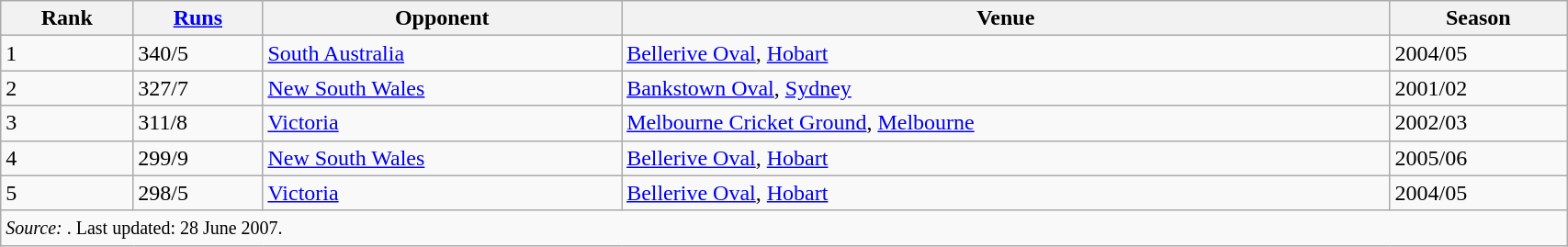<table class="wikitable" width=90%>
<tr>
<th>Rank</th>
<th><a href='#'>Runs</a></th>
<th>Opponent</th>
<th>Venue</th>
<th>Season</th>
</tr>
<tr>
<td>1</td>
<td>340/5</td>
<td><a href='#'>South Australia</a></td>
<td><a href='#'>Bellerive Oval</a>, <a href='#'>Hobart</a></td>
<td>2004/05</td>
</tr>
<tr>
<td>2</td>
<td>327/7</td>
<td><a href='#'>New South Wales</a></td>
<td><a href='#'>Bankstown Oval</a>, <a href='#'>Sydney</a></td>
<td>2001/02</td>
</tr>
<tr>
<td>3</td>
<td>311/8</td>
<td><a href='#'>Victoria</a></td>
<td><a href='#'>Melbourne Cricket Ground</a>, <a href='#'>Melbourne</a></td>
<td>2002/03</td>
</tr>
<tr>
<td>4</td>
<td>299/9</td>
<td><a href='#'>New South Wales</a></td>
<td><a href='#'>Bellerive Oval</a>, <a href='#'>Hobart</a></td>
<td>2005/06</td>
</tr>
<tr>
<td>5</td>
<td>298/5</td>
<td><a href='#'>Victoria</a></td>
<td><a href='#'>Bellerive Oval</a>, <a href='#'>Hobart</a></td>
<td>2004/05</td>
</tr>
<tr>
<td colspan=5><small><em>Source: </em>. Last updated: 28 June 2007.</small></td>
</tr>
</table>
